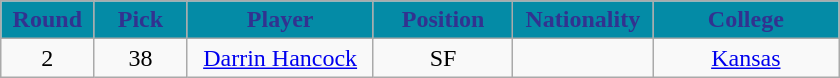<table class="wikitable sortable sortable">
<tr>
<th style="background:#048BA6; color:#323290" width="10%">Round</th>
<th style="background:#048BA6; color:#323290" width="10%">Pick</th>
<th style="background:#048BA6; color:#323290" width="20%">Player</th>
<th style="background:#048BA6; color:#323290" width="15%">Position</th>
<th style="background:#048BA6; color:#323290" width="15%">Nationality</th>
<th style="background:#048BA6; color:#323290" width="20%">College</th>
</tr>
<tr style="text-align: center">
<td>2</td>
<td>38</td>
<td><a href='#'>Darrin Hancock</a></td>
<td>SF</td>
<td></td>
<td><a href='#'>Kansas</a></td>
</tr>
</table>
